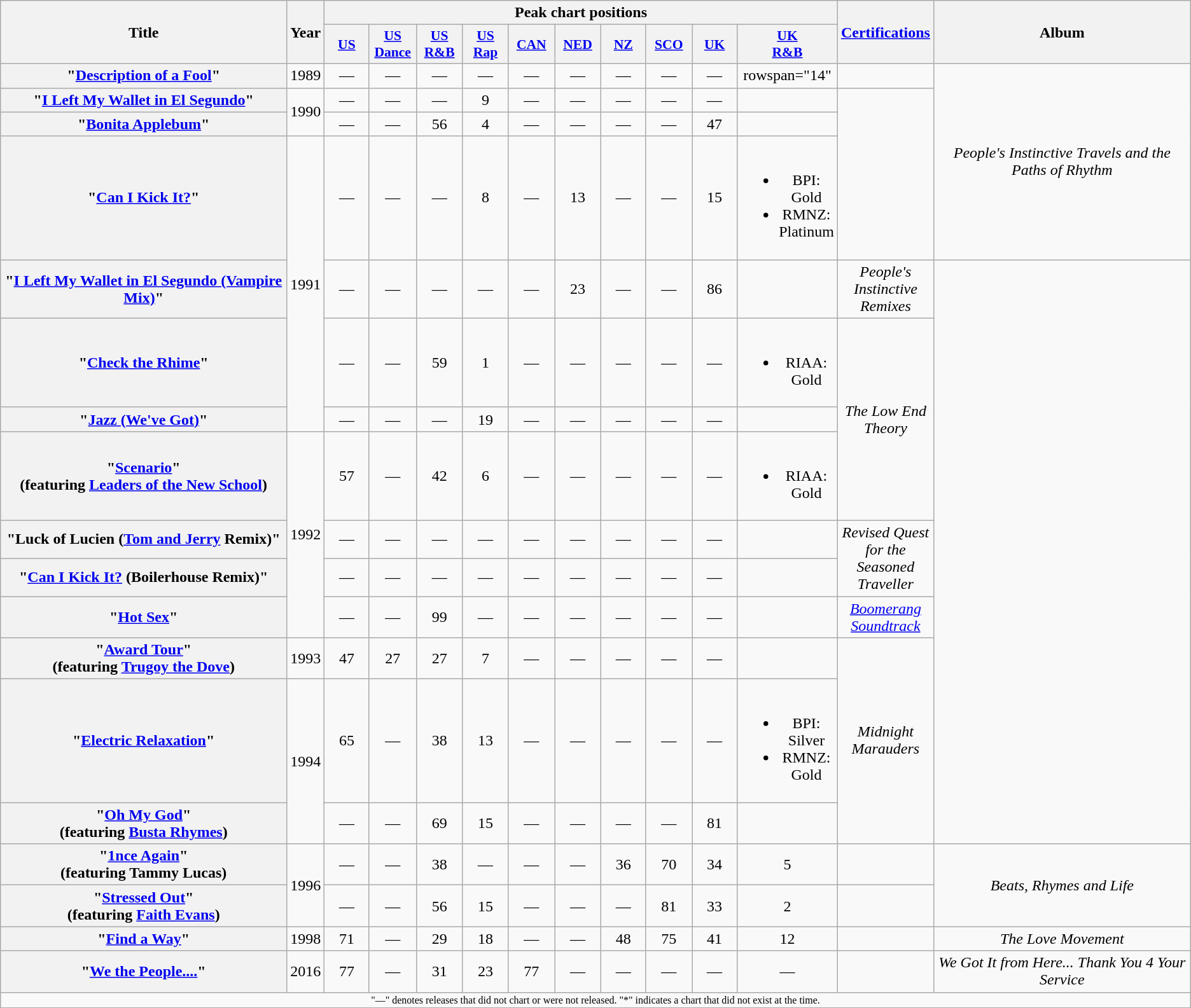<table class="wikitable plainrowheaders" style="text-align:center;" border="1">
<tr>
<th scope="col" rowspan="2" style="width:20em;">Title</th>
<th scope="col" rowspan="2" style="width:1em;">Year</th>
<th scope="col" colspan="10">Peak chart positions</th>
<th rowspan="2"><a href='#'>Certifications</a></th>
<th scope="col" rowspan="2" style="width:18em;">Album</th>
</tr>
<tr>
<th scope="col" style="width:3em;font-size:90%;"><a href='#'>US</a><br></th>
<th scope="col" style="width:3em;font-size:90%;"><a href='#'>US Dance</a><br></th>
<th scope="col" style="width:3em;font-size:90%;"><a href='#'>US R&B</a><br></th>
<th scope="col" style="width:3em;font-size:90%;"><a href='#'>US Rap</a><br></th>
<th scope="col" style="width:3em;font-size:90%;"><a href='#'>CAN</a><br></th>
<th scope="col" style="width:3em;font-size:90%;"><a href='#'>NED</a><br></th>
<th scope="col" style="width:3em;font-size:90%;"><a href='#'>NZ</a><br></th>
<th scope="col" style="width:3em;font-size:90%;"><a href='#'>SCO</a><br></th>
<th scope="col" style="width:3em;font-size:90%;"><a href='#'>UK</a><br></th>
<th style="width:2em;font-size:90%;"><a href='#'>UK<br>R&B</a><br></th>
</tr>
<tr>
<th scope="row">"<a href='#'>Description of a Fool</a>"</th>
<td>1989</td>
<td>—</td>
<td>—</td>
<td>—</td>
<td>—</td>
<td>—</td>
<td>—</td>
<td>—</td>
<td>—</td>
<td>—</td>
<td>rowspan="14" </td>
<td></td>
<td rowspan="4"><em>People's Instinctive Travels and the Paths of Rhythm</em></td>
</tr>
<tr>
<th scope="row">"<a href='#'>I Left My Wallet in El Segundo</a>"</th>
<td rowspan="2">1990</td>
<td>—</td>
<td>—</td>
<td>—</td>
<td>9</td>
<td>—</td>
<td>—</td>
<td>—</td>
<td>—</td>
<td>—</td>
<td></td>
</tr>
<tr>
<th scope="row">"<a href='#'>Bonita Applebum</a>"</th>
<td>—</td>
<td>—</td>
<td>56</td>
<td>4</td>
<td>—</td>
<td>—</td>
<td>—</td>
<td>—</td>
<td>47</td>
<td></td>
</tr>
<tr>
<th scope="row">"<a href='#'>Can I Kick It?</a>"</th>
<td rowspan="4">1991</td>
<td>—</td>
<td>—</td>
<td>—</td>
<td>8</td>
<td>—</td>
<td>13</td>
<td>—</td>
<td>—</td>
<td>15</td>
<td><br><ul><li>BPI: Gold</li><li>RMNZ: Platinum</li></ul></td>
</tr>
<tr>
<th scope="row">"<a href='#'>I Left My Wallet in El Segundo (Vampire Mix)</a>"</th>
<td>—</td>
<td>—</td>
<td>—</td>
<td>—</td>
<td>—</td>
<td>23</td>
<td>—</td>
<td>—</td>
<td>86</td>
<td></td>
<td><em>People's Instinctive Remixes</em></td>
</tr>
<tr>
<th scope="row">"<a href='#'>Check the Rhime</a>"</th>
<td>—</td>
<td>—</td>
<td>59</td>
<td>1</td>
<td>—</td>
<td>—</td>
<td>—</td>
<td>—</td>
<td>—</td>
<td><br><ul><li>RIAA: Gold</li></ul></td>
<td rowspan="3"><em>The Low End Theory</em></td>
</tr>
<tr>
<th scope="row">"<a href='#'>Jazz (We've Got)</a>"</th>
<td>—</td>
<td>—</td>
<td>—</td>
<td>19</td>
<td>—</td>
<td>—</td>
<td>—</td>
<td>—</td>
<td>—</td>
<td></td>
</tr>
<tr>
<th scope="row">"<a href='#'>Scenario</a>"<br><span>(featuring <a href='#'>Leaders of the New School</a>)</span></th>
<td rowspan="4">1992</td>
<td>57</td>
<td>—</td>
<td>42</td>
<td>6</td>
<td>—</td>
<td>—</td>
<td>—</td>
<td>—</td>
<td>—</td>
<td><br><ul><li>RIAA: Gold</li></ul></td>
</tr>
<tr>
<th scope="row">"Luck of Lucien (<a href='#'>Tom and Jerry</a> Remix)"</th>
<td>—</td>
<td>—</td>
<td>—</td>
<td>—</td>
<td>—</td>
<td>—</td>
<td>—</td>
<td>—</td>
<td>—</td>
<td></td>
<td rowspan="2"><em>Revised Quest for the Seasoned Traveller</em></td>
</tr>
<tr>
<th scope="row">"<a href='#'>Can I Kick It?</a> (Boilerhouse Remix)"</th>
<td>—</td>
<td>—</td>
<td>—</td>
<td>—</td>
<td>—</td>
<td>—</td>
<td>—</td>
<td>—</td>
<td>—</td>
<td></td>
</tr>
<tr>
<th scope="row">"<a href='#'>Hot Sex</a>"</th>
<td>—</td>
<td>—</td>
<td>99</td>
<td>—</td>
<td>—</td>
<td>—</td>
<td>—</td>
<td>—</td>
<td>—</td>
<td></td>
<td><em><a href='#'>Boomerang Soundtrack</a></em></td>
</tr>
<tr>
<th scope="row">"<a href='#'>Award Tour</a>"<br><span>(featuring <a href='#'>Trugoy the Dove</a>)</span></th>
<td>1993</td>
<td>47</td>
<td>27</td>
<td>27</td>
<td>7</td>
<td>—</td>
<td>—</td>
<td>—</td>
<td>—</td>
<td>—</td>
<td></td>
<td rowspan="3"><em>Midnight Marauders</em></td>
</tr>
<tr>
<th scope="row">"<a href='#'>Electric Relaxation</a>"</th>
<td rowspan="2">1994</td>
<td>65</td>
<td>—</td>
<td>38</td>
<td>13</td>
<td>—</td>
<td>—</td>
<td>—</td>
<td>—</td>
<td>—</td>
<td><br><ul><li>BPI: Silver</li><li>RMNZ: Gold</li></ul></td>
</tr>
<tr>
<th scope="row">"<a href='#'>Oh My God</a>"<br><span>(featuring <a href='#'>Busta Rhymes</a>)</span></th>
<td>—</td>
<td>—</td>
<td>69</td>
<td>15</td>
<td>—</td>
<td>—</td>
<td>—</td>
<td>—</td>
<td>81</td>
<td></td>
</tr>
<tr>
<th scope="row">"<a href='#'>1nce Again</a>"<br><span>(featuring Tammy Lucas)</span></th>
<td rowspan="2">1996</td>
<td>—</td>
<td>—</td>
<td>38</td>
<td>—</td>
<td>—</td>
<td>—</td>
<td>36</td>
<td>70</td>
<td>34</td>
<td>5</td>
<td></td>
<td rowspan="2"><em>Beats, Rhymes and Life</em></td>
</tr>
<tr>
<th scope="row">"<a href='#'>Stressed Out</a>"<br><span>(featuring <a href='#'>Faith Evans</a>)</span></th>
<td>—</td>
<td>—</td>
<td>56</td>
<td>15</td>
<td>—</td>
<td>—</td>
<td>—</td>
<td>81</td>
<td>33</td>
<td>2</td>
<td></td>
</tr>
<tr>
<th scope="row">"<a href='#'>Find a Way</a>"</th>
<td>1998</td>
<td>71</td>
<td>—</td>
<td>29</td>
<td>18</td>
<td>—</td>
<td>—</td>
<td>48</td>
<td>75</td>
<td>41</td>
<td>12</td>
<td></td>
<td><em>The Love Movement</em></td>
</tr>
<tr>
<th scope="row">"<a href='#'>We the People....</a>"</th>
<td>2016</td>
<td>77</td>
<td>—</td>
<td>31</td>
<td>23</td>
<td>77</td>
<td>—</td>
<td>—</td>
<td>—</td>
<td>—</td>
<td>—</td>
<td></td>
<td><em>We Got It from Here... Thank You 4 Your Service</em></td>
</tr>
<tr>
<td colspan="16" align="center" style="font-size:8pt">"—" denotes releases that did not chart or were not released. "*" indicates a chart that did not exist at the time.</td>
</tr>
</table>
